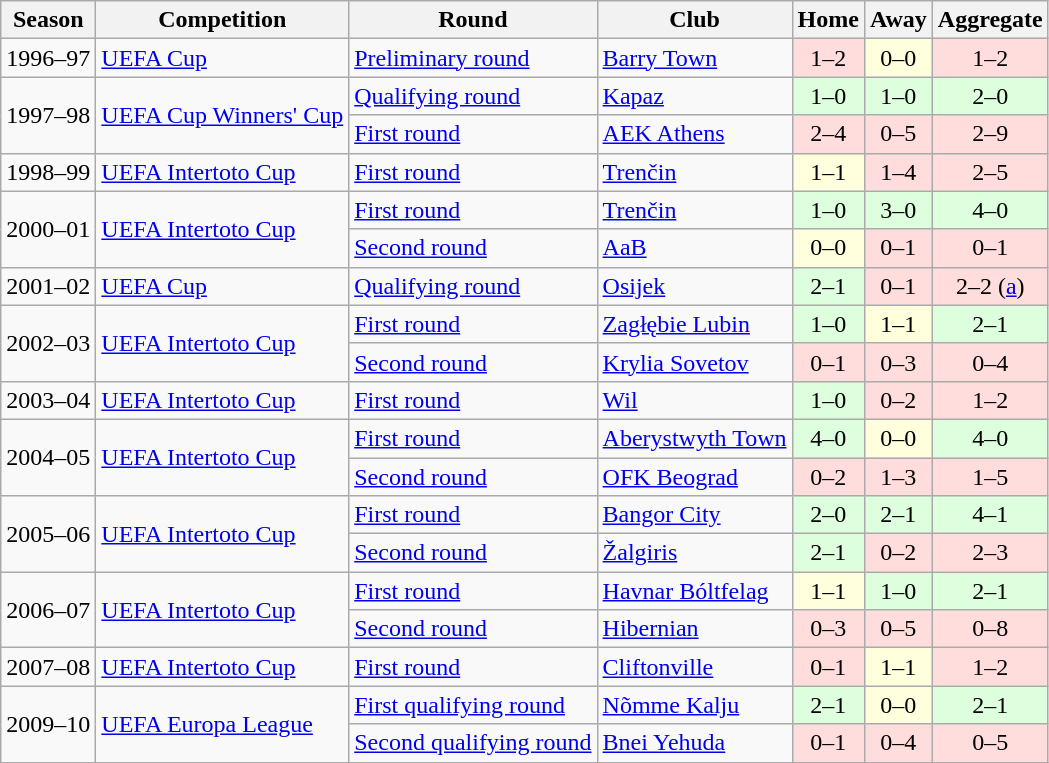<table class="wikitable sortable">
<tr>
<th>Season</th>
<th>Competition</th>
<th>Round</th>
<th>Club</th>
<th>Home</th>
<th>Away</th>
<th>Aggregate</th>
</tr>
<tr>
<td>1996–97</td>
<td><a href='#'>UEFA Cup</a></td>
<td><a href='#'>Preliminary round</a></td>
<td> <a href='#'>Barry Town</a></td>
<td style="text-align:center;" bgcolor="#FFDDDD">1–2</td>
<td style="text-align:center;" bgcolor="#FFFFDD">0–0</td>
<td style="text-align:center;" bgcolor="#FFDDDD">1–2</td>
</tr>
<tr>
<td rowspan="2">1997–98</td>
<td rowspan="2"><a href='#'>UEFA Cup Winners' Cup</a></td>
<td><a href='#'>Qualifying round</a></td>
<td> <a href='#'>Kapaz</a></td>
<td style="text-align:center;" bgcolor="#DDFFDD">1–0</td>
<td style="text-align:center;" bgcolor="#DDFFDD">1–0</td>
<td style="text-align:center;" bgcolor="#DDFFDD">2–0</td>
</tr>
<tr>
<td><a href='#'>First round</a></td>
<td> <a href='#'>AEK Athens</a></td>
<td style="text-align:center;" bgcolor="#FFDDDD">2–4</td>
<td style="text-align:center;" bgcolor="#FFDDDD">0–5</td>
<td style="text-align:center;" bgcolor="#FFDDDD">2–9</td>
</tr>
<tr>
<td>1998–99</td>
<td><a href='#'>UEFA Intertoto Cup</a></td>
<td><a href='#'>First round</a></td>
<td> <a href='#'>Trenčin</a></td>
<td style="text-align:center;" bgcolor="#FFFFDD">1–1</td>
<td style="text-align:center;" bgcolor="#FFDDDD">1–4</td>
<td style="text-align:center;" bgcolor="#FFDDDD">2–5</td>
</tr>
<tr>
<td rowspan="2">2000–01</td>
<td rowspan="2"><a href='#'>UEFA Intertoto Cup</a></td>
<td><a href='#'>First round</a></td>
<td> <a href='#'>Trenčin</a></td>
<td style="text-align:center;" bgcolor="#DDFFDD">1–0</td>
<td style="text-align:center;" bgcolor="#DDFFDD">3–0</td>
<td style="text-align:center;" bgcolor="#DDFFDD">4–0</td>
</tr>
<tr>
<td><a href='#'>Second round</a></td>
<td> <a href='#'>AaB</a></td>
<td style="text-align:center;" bgcolor="#FFFFDD">0–0</td>
<td style="text-align:center;" bgcolor="#FFDDDD">0–1</td>
<td style="text-align:center;" bgcolor="#FFDDDD">0–1</td>
</tr>
<tr>
<td>2001–02</td>
<td><a href='#'>UEFA Cup</a></td>
<td><a href='#'>Qualifying round</a></td>
<td> <a href='#'>Osijek</a></td>
<td style="text-align:center;" bgcolor="#DDFFDD">2–1</td>
<td style="text-align:center;" bgcolor="#FFDDDD">0–1</td>
<td style="text-align:center;" bgcolor="#FFDDDD">2–2 (<a href='#'>a</a>)</td>
</tr>
<tr>
<td rowspan="2">2002–03</td>
<td rowspan="2"><a href='#'>UEFA Intertoto Cup</a></td>
<td><a href='#'>First round</a></td>
<td> <a href='#'>Zagłębie Lubin</a></td>
<td style="text-align:center;" bgcolor="#DDFFDD">1–0</td>
<td style="text-align:center;" bgcolor="#FFFFDD">1–1</td>
<td style="text-align:center;" bgcolor="#DDFFDD">2–1</td>
</tr>
<tr>
<td><a href='#'>Second round</a></td>
<td> <a href='#'>Krylia Sovetov</a></td>
<td style="text-align:center;" bgcolor="#FFDDDD">0–1</td>
<td style="text-align:center;" bgcolor="#FFDDDD">0–3</td>
<td style="text-align:center;" bgcolor="#FFDDDD">0–4</td>
</tr>
<tr>
<td>2003–04</td>
<td><a href='#'>UEFA Intertoto Cup</a></td>
<td><a href='#'>First round</a></td>
<td> <a href='#'>Wil</a></td>
<td style="text-align:center;" bgcolor="#DDFFDD">1–0</td>
<td style="text-align:center;" bgcolor="#FFDDDD">0–2</td>
<td style="text-align:center;" bgcolor="#FFDDDD">1–2</td>
</tr>
<tr>
<td rowspan="2">2004–05</td>
<td rowspan="2"><a href='#'>UEFA Intertoto Cup</a></td>
<td><a href='#'>First round</a></td>
<td> <a href='#'>Aberystwyth Town</a></td>
<td style="text-align:center;" bgcolor="#DDFFDD">4–0</td>
<td style="text-align:center;" bgcolor="#FFFFDD">0–0</td>
<td style="text-align:center;" bgcolor="#DDFFDD">4–0</td>
</tr>
<tr>
<td><a href='#'>Second round</a></td>
<td> <a href='#'>OFK Beograd</a></td>
<td style="text-align:center;" bgcolor="#FFDDDD">0–2</td>
<td style="text-align:center;" bgcolor="#FFDDDD">1–3</td>
<td style="text-align:center;" bgcolor="#FFDDDD">1–5</td>
</tr>
<tr>
<td rowspan="2">2005–06</td>
<td rowspan="2"><a href='#'>UEFA Intertoto Cup</a></td>
<td><a href='#'>First round</a></td>
<td> <a href='#'>Bangor City</a></td>
<td style="text-align:center;" bgcolor="#DDFFDD">2–0</td>
<td style="text-align:center;" bgcolor="#DDFFDD">2–1</td>
<td style="text-align:center;" bgcolor="#DDFFDD">4–1</td>
</tr>
<tr>
<td><a href='#'>Second round</a></td>
<td> <a href='#'>Žalgiris</a></td>
<td style="text-align:center;" bgcolor="#DDFFDD">2–1</td>
<td style="text-align:center;" bgcolor="#FFDDDD">0–2</td>
<td style="text-align:center;" bgcolor="#FFDDDD">2–3</td>
</tr>
<tr>
<td rowspan="2">2006–07</td>
<td rowspan="2"><a href='#'>UEFA Intertoto Cup</a></td>
<td><a href='#'>First round</a></td>
<td> <a href='#'>Havnar Bóltfelag</a></td>
<td style="text-align:center;" bgcolor="#FFFFDD">1–1</td>
<td style="text-align:center;" bgcolor="#DDFFDD">1–0</td>
<td style="text-align:center;" bgcolor="#DDFFDD">2–1</td>
</tr>
<tr>
<td><a href='#'>Second round</a></td>
<td> <a href='#'>Hibernian</a></td>
<td style="text-align:center;" bgcolor="#FFDDDD">0–3</td>
<td style="text-align:center;" bgcolor="#FFDDDD">0–5</td>
<td style="text-align:center;" bgcolor="#FFDDDD">0–8</td>
</tr>
<tr>
<td>2007–08</td>
<td><a href='#'>UEFA Intertoto Cup</a></td>
<td><a href='#'>First round</a></td>
<td> <a href='#'>Cliftonville</a></td>
<td style="text-align:center;" bgcolor="#FFDDDD">0–1</td>
<td style="text-align:center;" bgcolor="#FFFFDD">1–1</td>
<td style="text-align:center;" bgcolor="#FFDDDD">1–2</td>
</tr>
<tr>
<td rowspan="2">2009–10</td>
<td rowspan="2"><a href='#'>UEFA Europa League</a></td>
<td><a href='#'>First qualifying round</a></td>
<td> <a href='#'>Nõmme Kalju</a></td>
<td style="text-align:center;" bgcolor="#DDFFDD">2–1</td>
<td style="text-align:center;" bgcolor="#FFFFDD">0–0</td>
<td style="text-align:center;" bgcolor="#DDFFDD">2–1</td>
</tr>
<tr>
<td><a href='#'>Second qualifying round</a></td>
<td> <a href='#'>Bnei Yehuda</a></td>
<td style="text-align:center;" bgcolor="#FFDDDD">0–1</td>
<td style="text-align:center;" bgcolor="#FFDDDD">0–4</td>
<td style="text-align:center;" bgcolor="#FFDDDD">0–5</td>
</tr>
<tr>
</tr>
</table>
